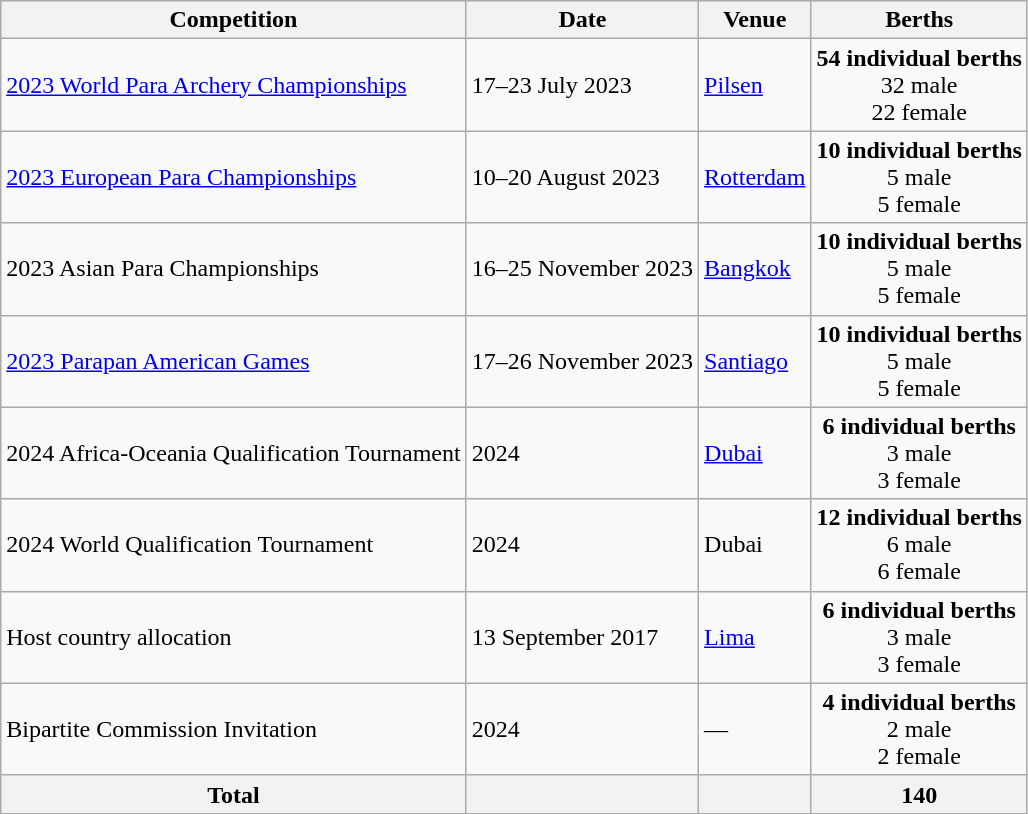<table class=wikitable>
<tr>
<th>Competition</th>
<th>Date</th>
<th>Venue</th>
<th>Berths</th>
</tr>
<tr>
<td><a href='#'>2023 World Para Archery Championships</a></td>
<td>17–23 July 2023</td>
<td> <a href='#'>Pilsen</a></td>
<td align=center><strong>54 individual berths</strong><br>32 male<br>22 female</td>
</tr>
<tr>
<td><a href='#'>2023 European Para Championships</a></td>
<td>10–20 August 2023</td>
<td> <a href='#'>Rotterdam</a></td>
<td align=center><strong>10 individual berths</strong><br>5 male<br>5 female</td>
</tr>
<tr>
<td>2023 Asian Para Championships</td>
<td>16–25 November 2023</td>
<td> <a href='#'>Bangkok</a></td>
<td align=center><strong>10 individual berths</strong><br>5 male<br>5 female</td>
</tr>
<tr>
<td><a href='#'>2023 Parapan American Games</a></td>
<td>17–26 November 2023</td>
<td> <a href='#'>Santiago</a></td>
<td align=center><strong>10 individual berths</strong><br>5 male<br>5 female</td>
</tr>
<tr>
<td>2024 Africa-Oceania Qualification Tournament</td>
<td>2024</td>
<td> <a href='#'>Dubai</a></td>
<td align=center><strong>6 individual berths</strong><br>3 male<br>3 female</td>
</tr>
<tr>
<td>2024 World Qualification Tournament</td>
<td>2024</td>
<td> Dubai</td>
<td align=center><strong>12 individual berths</strong><br>6 male<br>6 female</td>
</tr>
<tr>
<td>Host country allocation</td>
<td>13 September 2017</td>
<td> <a href='#'>Lima</a></td>
<td align=center><strong>6 individual berths</strong><br>3 male<br>3 female</td>
</tr>
<tr>
<td>Bipartite Commission Invitation</td>
<td>2024</td>
<td>—</td>
<td align=center><strong>4 individual berths</strong><br>2 male<br>2 female</td>
</tr>
<tr>
<th>Total</th>
<th></th>
<th></th>
<th>140</th>
</tr>
</table>
